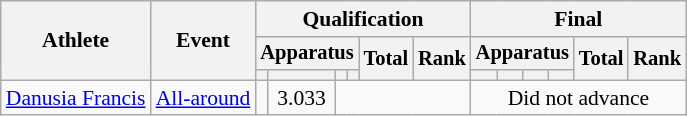<table class="wikitable" style="font-size:90%">
<tr>
<th rowspan=3>Athlete</th>
<th rowspan=3>Event</th>
<th colspan=6>Qualification</th>
<th colspan=6>Final</th>
</tr>
<tr style="font-size:95%">
<th colspan=4>Apparatus</th>
<th rowspan=2>Total</th>
<th rowspan=2>Rank</th>
<th colspan=4>Apparatus</th>
<th rowspan=2>Total</th>
<th rowspan=2>Rank</th>
</tr>
<tr style="font-size:95%">
<th></th>
<th></th>
<th></th>
<th></th>
<th></th>
<th></th>
<th></th>
<th></th>
</tr>
<tr align=center>
<td align=left><a href='#'>Danusia Francis</a></td>
<td align=left><a href='#'>All-around</a></td>
<td></td>
<td>3.033</td>
<td colspan=4></td>
<td colspan=6>Did not advance</td>
</tr>
</table>
